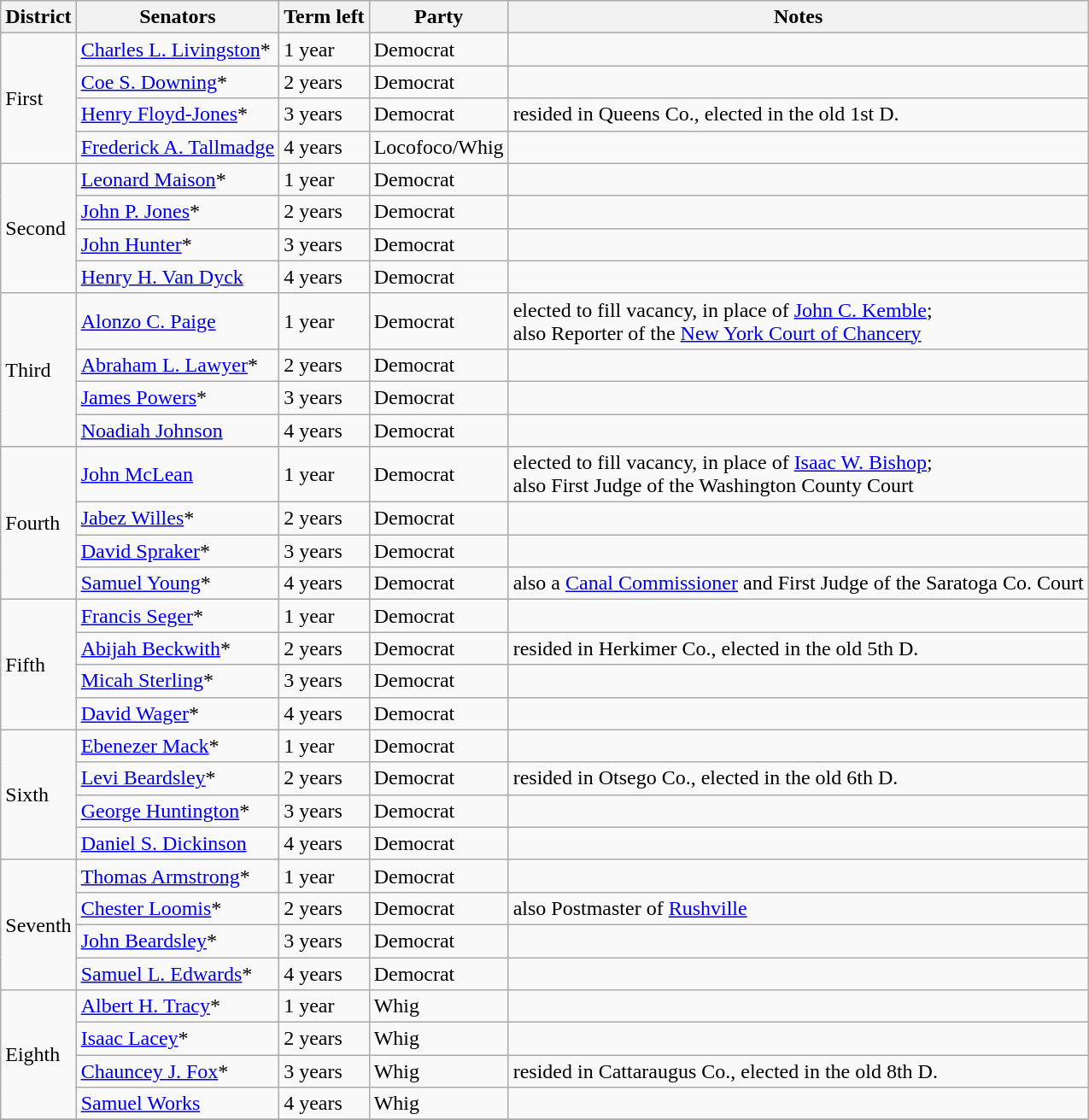<table class=wikitable>
<tr>
<th>District</th>
<th>Senators</th>
<th>Term left</th>
<th>Party</th>
<th>Notes</th>
</tr>
<tr>
<td rowspan="4">First</td>
<td><a href='#'>Charles L. Livingston</a>*</td>
<td>1 year</td>
<td>Democrat</td>
<td></td>
</tr>
<tr>
<td><a href='#'>Coe S. Downing</a>*</td>
<td>2 years</td>
<td>Democrat</td>
<td></td>
</tr>
<tr>
<td><a href='#'>Henry Floyd-Jones</a>*</td>
<td>3 years</td>
<td>Democrat</td>
<td>resided in Queens Co., elected in the old 1st D.</td>
</tr>
<tr>
<td><a href='#'>Frederick A. Tallmadge</a></td>
<td>4 years</td>
<td>Locofoco/Whig</td>
<td></td>
</tr>
<tr>
<td rowspan="4">Second</td>
<td><a href='#'>Leonard Maison</a>*</td>
<td>1 year</td>
<td>Democrat</td>
<td></td>
</tr>
<tr>
<td><a href='#'>John P. Jones</a>*</td>
<td>2 years</td>
<td>Democrat</td>
<td></td>
</tr>
<tr>
<td><a href='#'>John Hunter</a>*</td>
<td>3 years</td>
<td>Democrat</td>
<td></td>
</tr>
<tr>
<td><a href='#'>Henry H. Van Dyck</a></td>
<td>4 years</td>
<td>Democrat</td>
<td></td>
</tr>
<tr>
<td rowspan="4">Third</td>
<td><a href='#'>Alonzo C. Paige</a></td>
<td>1 year</td>
<td>Democrat</td>
<td>elected to fill vacancy, in place of <a href='#'>John C. Kemble</a>; <br>also Reporter of the <a href='#'>New York Court of Chancery</a></td>
</tr>
<tr>
<td><a href='#'>Abraham L. Lawyer</a>*</td>
<td>2 years</td>
<td>Democrat</td>
<td></td>
</tr>
<tr>
<td><a href='#'>James Powers</a>*</td>
<td>3 years</td>
<td>Democrat</td>
<td></td>
</tr>
<tr>
<td><a href='#'>Noadiah Johnson</a></td>
<td>4 years</td>
<td>Democrat</td>
<td></td>
</tr>
<tr>
<td rowspan="4">Fourth</td>
<td><a href='#'>John McLean</a></td>
<td>1 year</td>
<td>Democrat</td>
<td>elected to fill vacancy, in place of <a href='#'>Isaac W. Bishop</a>; <br>also First Judge of the Washington County Court</td>
</tr>
<tr>
<td><a href='#'>Jabez Willes</a>*</td>
<td>2 years</td>
<td>Democrat</td>
<td></td>
</tr>
<tr>
<td><a href='#'>David Spraker</a>*</td>
<td>3 years</td>
<td>Democrat</td>
<td></td>
</tr>
<tr>
<td><a href='#'>Samuel Young</a>*</td>
<td>4 years</td>
<td>Democrat</td>
<td>also a <a href='#'>Canal Commissioner</a> and First Judge of the Saratoga Co. Court</td>
</tr>
<tr>
<td rowspan="4">Fifth</td>
<td><a href='#'>Francis Seger</a>*</td>
<td>1 year</td>
<td>Democrat</td>
<td></td>
</tr>
<tr>
<td><a href='#'>Abijah Beckwith</a>*</td>
<td>2 years</td>
<td>Democrat</td>
<td>resided in Herkimer Co., elected in the old 5th D.</td>
</tr>
<tr>
<td><a href='#'>Micah Sterling</a>*</td>
<td>3 years</td>
<td>Democrat</td>
<td></td>
</tr>
<tr>
<td><a href='#'>David Wager</a>*</td>
<td>4 years</td>
<td>Democrat</td>
<td></td>
</tr>
<tr>
<td rowspan="4">Sixth</td>
<td><a href='#'>Ebenezer Mack</a>*</td>
<td>1 year</td>
<td>Democrat</td>
<td></td>
</tr>
<tr>
<td><a href='#'>Levi Beardsley</a>*</td>
<td>2 years</td>
<td>Democrat</td>
<td>resided in Otsego Co., elected in the old 6th D.</td>
</tr>
<tr>
<td><a href='#'>George Huntington</a>*</td>
<td>3 years</td>
<td>Democrat</td>
<td></td>
</tr>
<tr>
<td><a href='#'>Daniel S. Dickinson</a></td>
<td>4 years</td>
<td>Democrat</td>
<td></td>
</tr>
<tr>
<td rowspan="4">Seventh</td>
<td><a href='#'>Thomas Armstrong</a>*</td>
<td>1 year</td>
<td>Democrat</td>
<td></td>
</tr>
<tr>
<td><a href='#'>Chester Loomis</a>*</td>
<td>2 years</td>
<td>Democrat</td>
<td>also Postmaster of <a href='#'>Rushville</a></td>
</tr>
<tr>
<td><a href='#'>John Beardsley</a>*</td>
<td>3 years</td>
<td>Democrat</td>
<td></td>
</tr>
<tr>
<td><a href='#'>Samuel L. Edwards</a>*</td>
<td>4 years</td>
<td>Democrat</td>
<td></td>
</tr>
<tr>
<td rowspan="4">Eighth</td>
<td><a href='#'>Albert H. Tracy</a>*</td>
<td>1 year</td>
<td>Whig</td>
<td></td>
</tr>
<tr>
<td><a href='#'>Isaac Lacey</a>*</td>
<td>2 years</td>
<td>Whig</td>
<td></td>
</tr>
<tr>
<td><a href='#'>Chauncey J. Fox</a>*</td>
<td>3 years</td>
<td>Whig</td>
<td>resided in Cattaraugus Co., elected in the old 8th D.</td>
</tr>
<tr>
<td><a href='#'>Samuel Works</a></td>
<td>4 years</td>
<td>Whig</td>
<td></td>
</tr>
<tr>
</tr>
</table>
